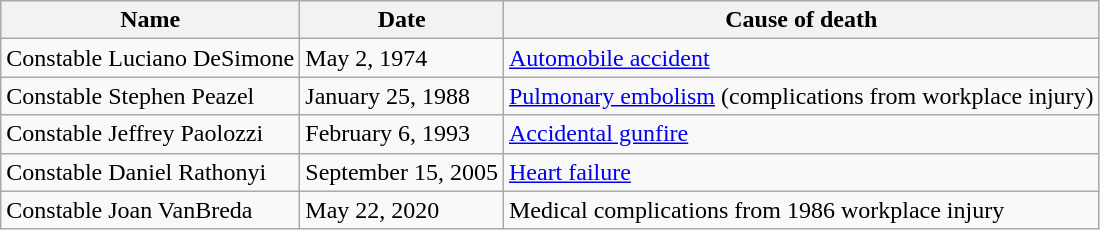<table class="wikitable">
<tr>
<th>Name</th>
<th>Date</th>
<th>Cause of death</th>
</tr>
<tr>
<td>Constable Luciano DeSimone</td>
<td>May 2, 1974</td>
<td><a href='#'>Automobile accident</a></td>
</tr>
<tr>
<td>Constable Stephen Peazel</td>
<td>January 25, 1988</td>
<td><a href='#'>Pulmonary embolism</a> (complications from workplace injury)</td>
</tr>
<tr>
<td>Constable Jeffrey Paolozzi</td>
<td>February 6, 1993</td>
<td><a href='#'>Accidental gunfire</a></td>
</tr>
<tr>
<td>Constable Daniel Rathonyi</td>
<td>September 15, 2005</td>
<td><a href='#'>Heart failure</a></td>
</tr>
<tr>
<td>Constable Joan VanBreda</td>
<td>May 22, 2020</td>
<td>Medical complications from 1986 workplace injury</td>
</tr>
</table>
